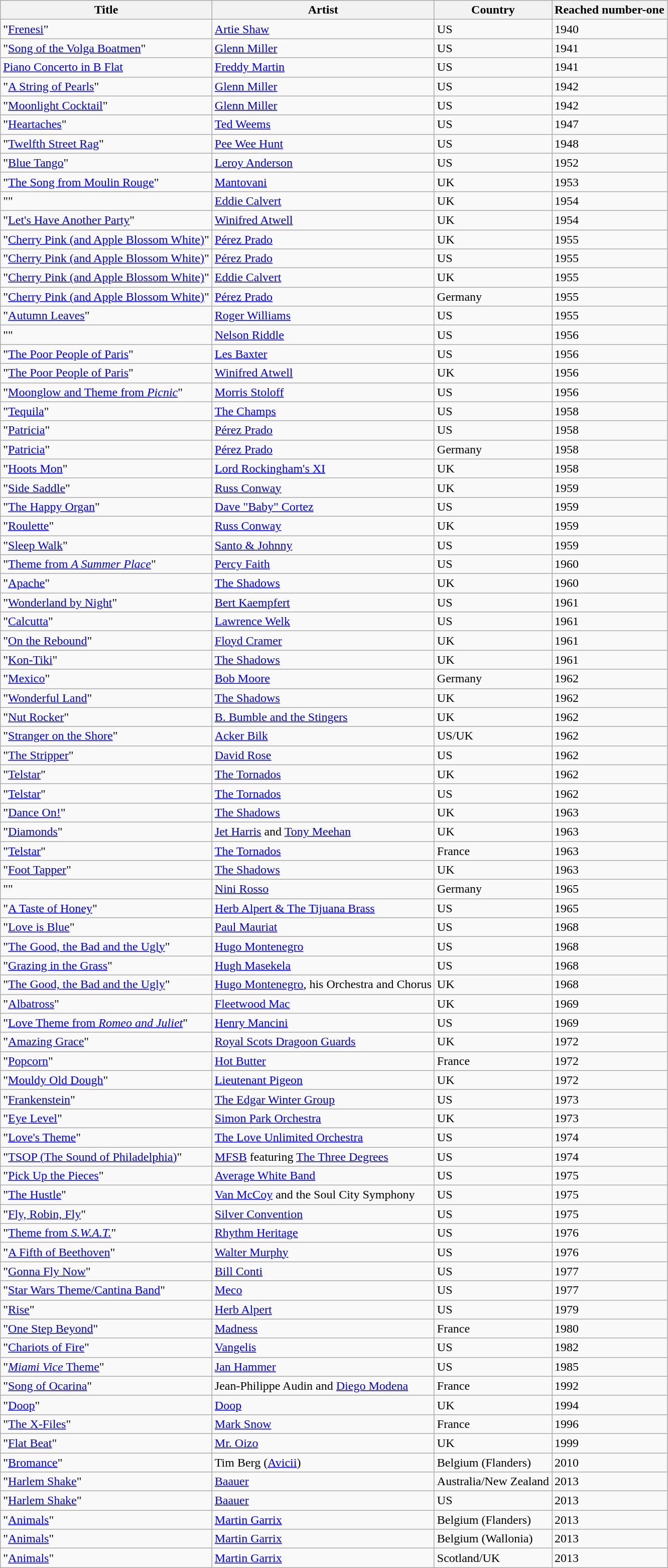<table class="sortable wikitable">
<tr>
<th>Title</th>
<th>Artist</th>
<th>Country</th>
<th>Reached number-one</th>
</tr>
<tr>
<td>"<a href='#'>Frenesi</a>"</td>
<td><a href='#'>Artie Shaw</a></td>
<td>US</td>
<td>1940</td>
</tr>
<tr>
<td>"<a href='#'>Song of the Volga Boatmen</a>"</td>
<td><a href='#'>Glenn Miller</a></td>
<td>US</td>
<td>1941</td>
</tr>
<tr>
<td><a href='#'>Piano Concerto in B Flat</a></td>
<td><a href='#'>Freddy Martin</a></td>
<td>US</td>
<td>1941</td>
</tr>
<tr>
<td>"<a href='#'>A String of Pearls</a>"</td>
<td><a href='#'>Glenn Miller</a></td>
<td>US</td>
<td>1942</td>
</tr>
<tr>
<td>"<a href='#'>Moonlight Cocktail</a>"</td>
<td><a href='#'>Glenn Miller</a></td>
<td>US</td>
<td>1942</td>
</tr>
<tr>
<td>"<a href='#'>Heartaches</a>"</td>
<td><a href='#'>Ted Weems</a></td>
<td>US</td>
<td>1947</td>
</tr>
<tr>
<td>"<a href='#'>Twelfth Street Rag</a>"</td>
<td><a href='#'>Pee Wee Hunt</a></td>
<td>US</td>
<td>1948</td>
</tr>
<tr>
<td>"<a href='#'>Blue Tango</a>"</td>
<td><a href='#'>Leroy Anderson</a></td>
<td>US</td>
<td>1952</td>
</tr>
<tr>
<td>"<a href='#'>The Song from Moulin Rouge</a>"</td>
<td><a href='#'>Mantovani</a></td>
<td>UK</td>
<td>1953</td>
</tr>
<tr>
<td>""</td>
<td><a href='#'>Eddie Calvert</a></td>
<td>UK</td>
<td>1954</td>
</tr>
<tr>
<td>"<a href='#'>Let's Have Another Party</a>"</td>
<td><a href='#'>Winifred Atwell</a></td>
<td>UK</td>
<td>1954</td>
</tr>
<tr>
<td>"<a href='#'>Cherry Pink (and Apple Blossom White)</a>"</td>
<td><a href='#'>Pérez Prado</a></td>
<td>UK</td>
<td>1955</td>
</tr>
<tr>
<td>"<a href='#'>Cherry Pink (and Apple Blossom White)</a>"</td>
<td><a href='#'>Pérez Prado</a></td>
<td>US</td>
<td>1955</td>
</tr>
<tr>
<td>"<a href='#'>Cherry Pink (and Apple Blossom White)</a>"</td>
<td><a href='#'>Eddie Calvert</a></td>
<td>UK</td>
<td>1955</td>
</tr>
<tr>
<td>"<a href='#'>Cherry Pink (and Apple Blossom White)</a>"</td>
<td><a href='#'>Pérez Prado</a></td>
<td>Germany</td>
<td>1955</td>
</tr>
<tr>
<td>"<a href='#'>Autumn Leaves</a>"</td>
<td><a href='#'>Roger Williams</a></td>
<td>US</td>
<td>1955</td>
</tr>
<tr>
<td>""</td>
<td><a href='#'>Nelson Riddle</a></td>
<td>US</td>
<td>1956</td>
</tr>
<tr>
<td>"<a href='#'>The Poor People of Paris</a>"</td>
<td><a href='#'>Les Baxter</a></td>
<td>US</td>
<td>1956</td>
</tr>
<tr>
<td>"<a href='#'>The Poor People of Paris</a>"</td>
<td><a href='#'>Winifred Atwell</a></td>
<td>UK</td>
<td>1956</td>
</tr>
<tr>
<td>"<a href='#'>Moonglow and Theme from <em>Picnic</em></a>"</td>
<td><a href='#'>Morris Stoloff</a></td>
<td>US</td>
<td>1956</td>
</tr>
<tr>
<td>"<a href='#'>Tequila</a>"</td>
<td><a href='#'>The Champs</a></td>
<td>US</td>
<td>1958</td>
</tr>
<tr>
<td>"<a href='#'>Patricia</a>"</td>
<td><a href='#'>Pérez Prado</a></td>
<td>US</td>
<td>1958</td>
</tr>
<tr>
<td>"<a href='#'>Patricia</a>"</td>
<td><a href='#'>Pérez Prado</a></td>
<td>Germany</td>
<td>1958</td>
</tr>
<tr>
<td>"<a href='#'>Hoots Mon</a>"</td>
<td><a href='#'>Lord Rockingham's XI</a></td>
<td>UK</td>
<td>1958</td>
</tr>
<tr>
<td>"<a href='#'>Side Saddle</a>"</td>
<td><a href='#'>Russ Conway</a></td>
<td>UK</td>
<td>1959</td>
</tr>
<tr>
<td>"<a href='#'>The Happy Organ</a>"</td>
<td><a href='#'>Dave "Baby" Cortez</a></td>
<td>US</td>
<td>1959</td>
</tr>
<tr>
<td>"<a href='#'>Roulette</a>"</td>
<td><a href='#'>Russ Conway</a></td>
<td>UK</td>
<td>1959</td>
</tr>
<tr>
<td>"<a href='#'>Sleep Walk</a>"</td>
<td><a href='#'>Santo & Johnny</a></td>
<td>US</td>
<td>1959</td>
</tr>
<tr>
<td>"<a href='#'>Theme from <em>A Summer Place</em></a>"</td>
<td><a href='#'>Percy Faith</a></td>
<td>US</td>
<td>1960</td>
</tr>
<tr>
<td>"<a href='#'>Apache</a>"</td>
<td><a href='#'>The Shadows</a></td>
<td>UK</td>
<td>1960</td>
</tr>
<tr>
<td>"<a href='#'>Wonderland by Night</a>"</td>
<td><a href='#'>Bert Kaempfert</a></td>
<td>US</td>
<td>1961</td>
</tr>
<tr>
<td>"<a href='#'>Calcutta</a>"</td>
<td><a href='#'>Lawrence Welk</a></td>
<td>US</td>
<td>1961</td>
</tr>
<tr>
<td>"<a href='#'>On the Rebound</a>"</td>
<td><a href='#'>Floyd Cramer</a></td>
<td>UK</td>
<td>1961</td>
</tr>
<tr>
<td>"<a href='#'>Kon-Tiki</a>"</td>
<td><a href='#'>The Shadows</a></td>
<td>UK</td>
<td>1961</td>
</tr>
<tr>
<td>"<a href='#'>Mexico</a>"</td>
<td><a href='#'>Bob Moore</a></td>
<td>Germany</td>
<td>1962</td>
</tr>
<tr>
<td>"<a href='#'>Wonderful Land</a>"</td>
<td><a href='#'>The Shadows</a></td>
<td>UK</td>
<td>1962</td>
</tr>
<tr>
<td>"<a href='#'>Nut Rocker</a>"</td>
<td><a href='#'>B. Bumble and the Stingers</a></td>
<td>UK</td>
<td>1962</td>
</tr>
<tr>
<td>"<a href='#'>Stranger on the Shore</a>"</td>
<td><a href='#'>Acker Bilk</a></td>
<td>US/UK<br></td>
<td>1962</td>
</tr>
<tr>
<td>"<a href='#'>The Stripper</a>"</td>
<td><a href='#'>David Rose</a></td>
<td>US</td>
<td>1962</td>
</tr>
<tr>
<td>"<a href='#'>Telstar</a>"</td>
<td><a href='#'>The Tornados</a></td>
<td>UK</td>
<td>1962</td>
</tr>
<tr>
<td>"<a href='#'>Telstar</a>"</td>
<td><a href='#'>The Tornados</a></td>
<td>US</td>
<td>1962</td>
</tr>
<tr>
<td>"<a href='#'>Dance On!</a>"</td>
<td><a href='#'>The Shadows</a></td>
<td>UK</td>
<td>1963</td>
</tr>
<tr>
<td>"<a href='#'>Diamonds</a>"</td>
<td><a href='#'>Jet Harris</a> and <a href='#'>Tony Meehan</a></td>
<td>UK</td>
<td>1963</td>
</tr>
<tr>
<td>"<a href='#'>Telstar</a>"</td>
<td><a href='#'>The Tornados</a></td>
<td>France</td>
<td>1963</td>
</tr>
<tr>
<td>"<a href='#'>Foot Tapper</a>"</td>
<td><a href='#'>The Shadows</a></td>
<td>UK</td>
<td>1963</td>
</tr>
<tr>
<td>""</td>
<td><a href='#'>Nini Rosso</a></td>
<td>Germany</td>
<td>1965</td>
</tr>
<tr>
<td>"<a href='#'>A Taste of Honey</a>"</td>
<td><a href='#'>Herb Alpert & The Tijuana Brass</a></td>
<td>US</td>
<td>1965</td>
</tr>
<tr>
<td>"<a href='#'>Love is Blue</a>"</td>
<td><a href='#'>Paul Mauriat</a></td>
<td>US</td>
<td>1968</td>
</tr>
<tr>
<td>"<a href='#'>The Good, the Bad and the Ugly</a>"</td>
<td><a href='#'>Hugo Montenegro</a></td>
<td>US</td>
<td>1968</td>
</tr>
<tr>
<td>"<a href='#'>Grazing in the Grass</a>"</td>
<td><a href='#'>Hugh Masekela</a></td>
<td>US</td>
<td>1968</td>
</tr>
<tr>
<td>"<a href='#'>The Good, the Bad and the Ugly</a>"</td>
<td><a href='#'>Hugo Montenegro</a>, his Orchestra and Chorus</td>
<td>UK</td>
<td>1968</td>
</tr>
<tr>
<td>"<a href='#'>Albatross</a>"</td>
<td><a href='#'>Fleetwood Mac</a></td>
<td>UK</td>
<td>1969</td>
</tr>
<tr>
<td>"<a href='#'>Love Theme from <em>Romeo and Juliet</em></a>"</td>
<td><a href='#'>Henry Mancini</a></td>
<td>US</td>
<td>1969</td>
</tr>
<tr>
<td>"<a href='#'>Amazing Grace</a>"</td>
<td><a href='#'>Royal Scots Dragoon Guards</a></td>
<td>UK</td>
<td>1972</td>
</tr>
<tr>
<td>"<a href='#'>Popcorn</a>"</td>
<td><a href='#'>Hot Butter</a></td>
<td>France</td>
<td>1972</td>
</tr>
<tr>
<td>"<a href='#'>Mouldy Old Dough</a>"</td>
<td><a href='#'>Lieutenant Pigeon</a></td>
<td>UK</td>
<td>1972</td>
</tr>
<tr>
<td>"<a href='#'>Frankenstein</a>"</td>
<td><a href='#'>The Edgar Winter Group</a></td>
<td>US</td>
<td>1973</td>
</tr>
<tr>
<td>"<a href='#'>Eye Level</a>"</td>
<td><a href='#'>Simon Park Orchestra</a></td>
<td>UK</td>
<td>1973</td>
</tr>
<tr>
<td>"<a href='#'>Love's Theme</a>"</td>
<td><a href='#'>The Love Unlimited Orchestra</a></td>
<td>US</td>
<td>1974</td>
</tr>
<tr>
<td>"<a href='#'>TSOP (The Sound of Philadelphia)</a>"</td>
<td><a href='#'>MFSB</a> featuring <a href='#'>The Three Degrees</a></td>
<td>US</td>
<td>1974</td>
</tr>
<tr>
<td>"<a href='#'>Pick Up the Pieces</a>"</td>
<td><a href='#'>Average White Band</a></td>
<td>US</td>
<td>1975</td>
</tr>
<tr>
<td>"<a href='#'>The Hustle</a>"</td>
<td><a href='#'>Van McCoy</a> and the Soul City Symphony</td>
<td>US</td>
<td>1975</td>
</tr>
<tr>
<td>"<a href='#'>Fly, Robin, Fly</a>"</td>
<td><a href='#'>Silver Convention</a></td>
<td>US</td>
<td>1975</td>
</tr>
<tr>
<td>"<a href='#'>Theme from <em>S.W.A.T.</em></a>"</td>
<td><a href='#'>Rhythm Heritage</a></td>
<td>US</td>
<td>1976</td>
</tr>
<tr>
<td>"<a href='#'>A Fifth of Beethoven</a>"</td>
<td><a href='#'>Walter Murphy</a></td>
<td>US</td>
<td>1976</td>
</tr>
<tr>
<td>"<a href='#'>Gonna Fly Now</a>"</td>
<td><a href='#'>Bill Conti</a></td>
<td>US</td>
<td>1977</td>
</tr>
<tr>
<td>"<a href='#'>Star Wars Theme/Cantina Band</a>"</td>
<td><a href='#'>Meco</a></td>
<td>US</td>
<td>1977</td>
</tr>
<tr>
<td>"<a href='#'>Rise</a>"</td>
<td><a href='#'>Herb Alpert</a></td>
<td>US</td>
<td>1979</td>
</tr>
<tr>
<td>"<a href='#'>One Step Beyond</a>"</td>
<td><a href='#'>Madness</a></td>
<td>France</td>
<td>1980</td>
</tr>
<tr>
<td>"<a href='#'>Chariots of Fire</a>"</td>
<td><a href='#'>Vangelis</a></td>
<td>US</td>
<td>1982</td>
</tr>
<tr>
<td>"<a href='#'><em>Miami Vice</em> Theme</a>"</td>
<td><a href='#'>Jan Hammer</a></td>
<td>US</td>
<td>1985</td>
</tr>
<tr>
<td>"<a href='#'>Song of Ocarina</a>"</td>
<td>Jean-Philippe Audin and <a href='#'>Diego Modena</a></td>
<td>France</td>
<td>1992</td>
</tr>
<tr>
<td>"<a href='#'>Doop</a>"</td>
<td><a href='#'>Doop</a></td>
<td>UK</td>
<td>1994</td>
</tr>
<tr>
<td>"<a href='#'>The X-Files</a>"</td>
<td><a href='#'>Mark Snow</a></td>
<td>France</td>
<td>1996</td>
</tr>
<tr>
<td>"<a href='#'>Flat Beat</a>"</td>
<td><a href='#'>Mr. Oizo</a></td>
<td>UK</td>
<td>1999</td>
</tr>
<tr>
<td>"<a href='#'>Bromance</a>"</td>
<td>Tim Berg (<a href='#'>Avicii</a>)</td>
<td>Belgium (Flanders)</td>
<td>2010</td>
</tr>
<tr>
<td>"<a href='#'>Harlem Shake</a>"</td>
<td><a href='#'>Baauer</a></td>
<td>Australia/New Zealand</td>
<td>2013</td>
</tr>
<tr>
<td>"<a href='#'>Harlem Shake</a>"</td>
<td><a href='#'>Baauer</a></td>
<td>US</td>
<td>2013</td>
</tr>
<tr>
<td>"<a href='#'>Animals</a>"</td>
<td><a href='#'>Martin Garrix</a></td>
<td>Belgium (Flanders)</td>
<td>2013</td>
</tr>
<tr>
<td>"<a href='#'>Animals</a>"</td>
<td><a href='#'>Martin Garrix</a></td>
<td>Belgium (Wallonia)</td>
<td>2013</td>
</tr>
<tr>
<td>"<a href='#'>Animals</a>"</td>
<td><a href='#'>Martin Garrix</a></td>
<td>Scotland/UK</td>
<td>2013</td>
</tr>
</table>
